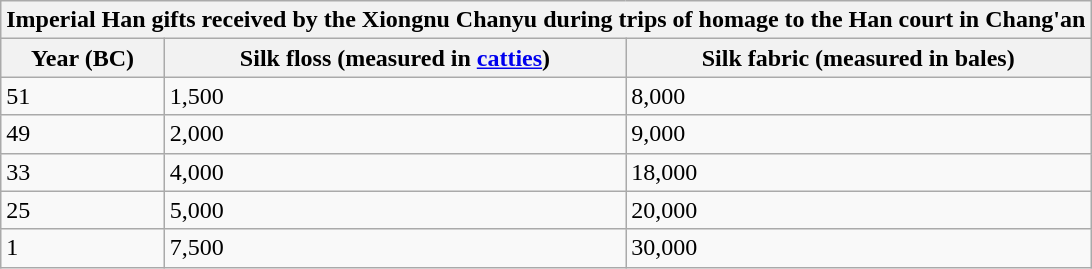<table class="wikitable" align="center">
<tr>
<th colspan=3 align="center">Imperial Han gifts received by the Xiongnu Chanyu during trips of homage to the Han court in Chang'an</th>
</tr>
<tr>
<th>Year (BC)</th>
<th>Silk floss (measured in <a href='#'>catties</a>)</th>
<th>Silk fabric (measured in bales)</th>
</tr>
<tr>
<td>51</td>
<td>1,500</td>
<td>8,000</td>
</tr>
<tr>
<td>49</td>
<td>2,000</td>
<td>9,000</td>
</tr>
<tr>
<td>33</td>
<td>4,000</td>
<td>18,000</td>
</tr>
<tr>
<td>25</td>
<td>5,000</td>
<td>20,000</td>
</tr>
<tr>
<td>1</td>
<td>7,500</td>
<td>30,000</td>
</tr>
</table>
